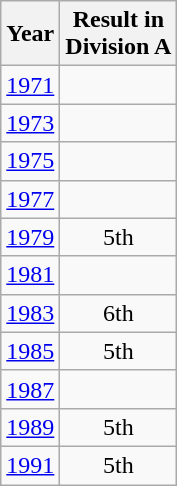<table class="wikitable" style="text-align:center">
<tr>
<th>Year</th>
<th>Result in<br>Division A</th>
</tr>
<tr>
<td><a href='#'>1971</a></td>
<td></td>
</tr>
<tr>
<td><a href='#'>1973</a></td>
<td></td>
</tr>
<tr>
<td><a href='#'>1975</a></td>
<td></td>
</tr>
<tr>
<td><a href='#'>1977</a></td>
<td></td>
</tr>
<tr>
<td><a href='#'>1979</a></td>
<td>5th</td>
</tr>
<tr>
<td><a href='#'>1981</a></td>
<td></td>
</tr>
<tr>
<td><a href='#'>1983</a></td>
<td>6th</td>
</tr>
<tr>
<td><a href='#'>1985</a></td>
<td>5th</td>
</tr>
<tr>
<td><a href='#'>1987</a></td>
<td></td>
</tr>
<tr>
<td><a href='#'>1989</a></td>
<td>5th</td>
</tr>
<tr>
<td><a href='#'>1991</a></td>
<td>5th</td>
</tr>
</table>
